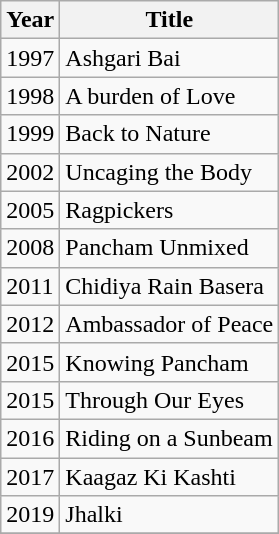<table class="wikitable">
<tr>
<th>Year</th>
<th>Title</th>
</tr>
<tr>
<td>1997</td>
<td>Ashgari Bai</td>
</tr>
<tr>
<td>1998</td>
<td>A burden of Love</td>
</tr>
<tr>
<td>1999</td>
<td>Back to Nature</td>
</tr>
<tr>
<td>2002</td>
<td>Uncaging the Body</td>
</tr>
<tr>
<td>2005</td>
<td>Ragpickers</td>
</tr>
<tr>
<td>2008</td>
<td>Pancham Unmixed</td>
</tr>
<tr>
<td>2011</td>
<td>Chidiya Rain Basera</td>
</tr>
<tr>
<td>2012</td>
<td>Ambassador of Peace</td>
</tr>
<tr>
<td>2015</td>
<td>Knowing Pancham</td>
</tr>
<tr>
<td>2015</td>
<td>Through Our Eyes</td>
</tr>
<tr>
<td>2016</td>
<td>Riding on a Sunbeam</td>
</tr>
<tr>
<td>2017</td>
<td>Kaagaz Ki Kashti</td>
</tr>
<tr>
<td>2019</td>
<td>Jhalki</td>
</tr>
<tr>
</tr>
</table>
